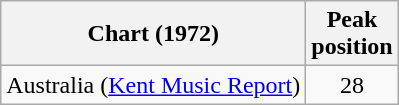<table class="wikitable">
<tr>
<th>Chart (1972)</th>
<th>Peak<br>position</th>
</tr>
<tr>
<td>Australia (<a href='#'>Kent Music Report</a>)</td>
<td style="text-align:center;">28</td>
</tr>
</table>
